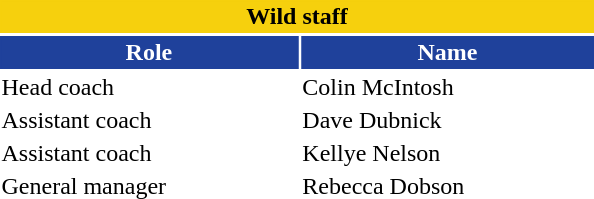<table class="toccolours" style="width:25em">
<tr>
<th colspan="2" style="background:#f6d00d;color:black;border:#f6d00d 1px solid">Wild staff</th>
</tr>
<tr>
<th style="background:#1f419b;color:white;border:#1f419b 1px solid">Role</th>
<th style="background:#1f419b;color:white;border:#1f419b 1px solid">Name</th>
</tr>
<tr>
<td>Head coach</td>
<td> Colin McIntosh</td>
</tr>
<tr>
<td>Assistant coach</td>
<td> Dave Dubnick</td>
</tr>
<tr>
<td>Assistant coach</td>
<td> Kellye Nelson</td>
</tr>
<tr>
<td>General manager</td>
<td> Rebecca Dobson</td>
</tr>
<tr>
</tr>
</table>
